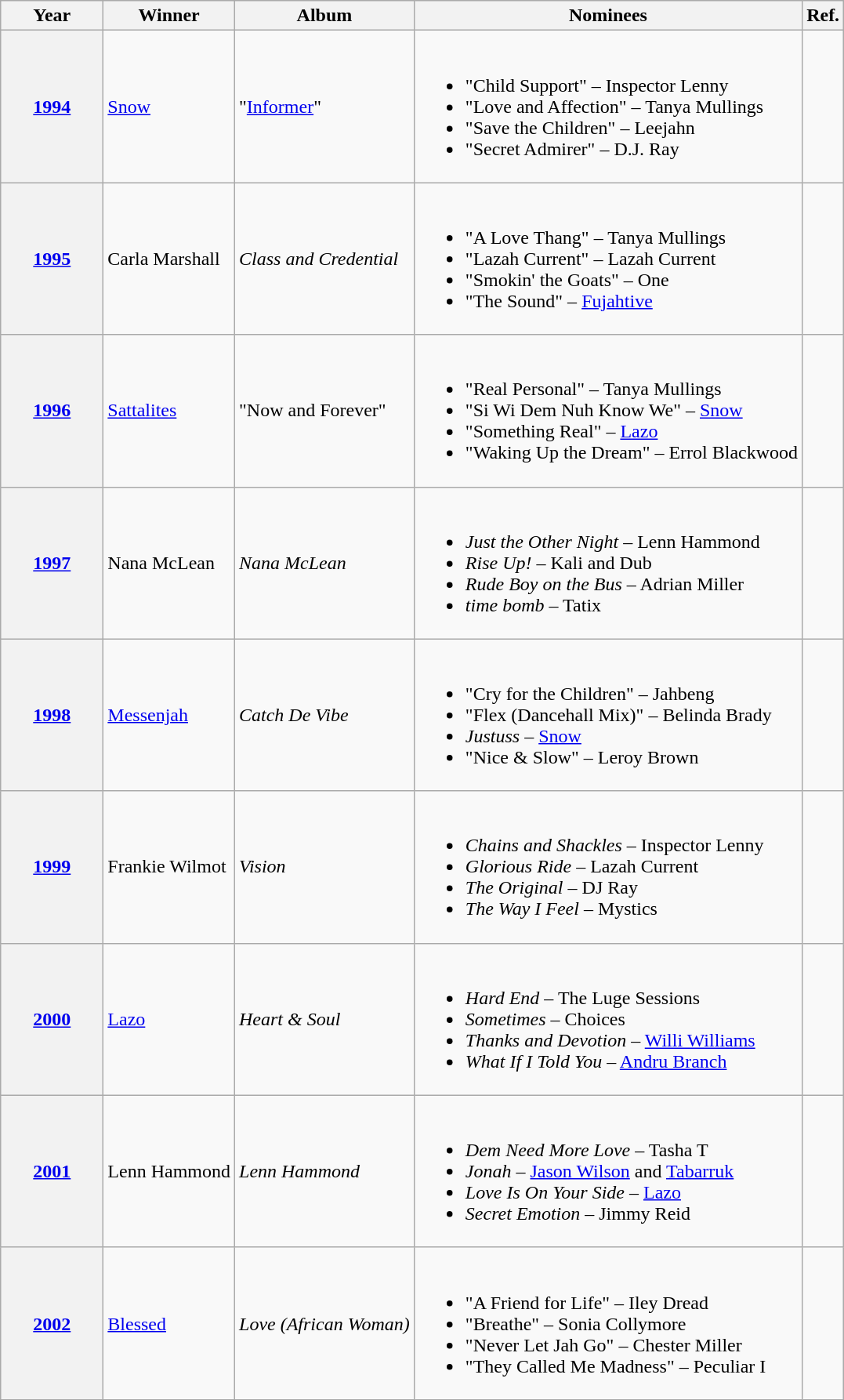<table class="wikitable sortable">
<tr>
<th scope="col" style="width:5em;">Year</th>
<th scope="col">Winner</th>
<th scope="col">Album</th>
<th scope="col" class="unsortable">Nominees</th>
<th scope="col" class="unsortable">Ref.</th>
</tr>
<tr>
<th scope="row"><a href='#'>1994</a></th>
<td><a href='#'>Snow</a></td>
<td>"<a href='#'>Informer</a>"</td>
<td><br><ul><li>"Child Support" – Inspector Lenny</li><li>"Love and Affection" – Tanya Mullings</li><li>"Save the Children" – Leejahn</li><li>"Secret Admirer" – D.J. Ray</li></ul></td>
<td align="center"></td>
</tr>
<tr>
<th scope="row"><a href='#'>1995</a></th>
<td>Carla Marshall</td>
<td><em>Class and Credential</em></td>
<td><br><ul><li>"A Love Thang" – Tanya Mullings</li><li>"Lazah Current" – Lazah Current</li><li>"Smokin' the Goats" – One</li><li>"The Sound" – <a href='#'>Fujahtive</a></li></ul></td>
<td align="center"></td>
</tr>
<tr>
<th scope="row"><a href='#'>1996</a></th>
<td><a href='#'>Sattalites</a></td>
<td>"Now and Forever"</td>
<td><br><ul><li>"Real Personal" – Tanya Mullings</li><li>"Si Wi Dem Nuh Know We" – <a href='#'>Snow</a></li><li>"Something Real" – <a href='#'>Lazo</a></li><li>"Waking Up the Dream" – Errol Blackwood</li></ul></td>
<td align="center"></td>
</tr>
<tr>
<th scope="row"><a href='#'>1997</a></th>
<td>Nana McLean</td>
<td><em>Nana McLean</em></td>
<td><br><ul><li><em>Just the Other Night</em> – Lenn Hammond</li><li><em>Rise Up!</em> – Kali and Dub</li><li><em>Rude Boy on the Bus</em> – Adrian Miller</li><li><em>time bomb</em> – Tatix</li></ul></td>
<td align="center"></td>
</tr>
<tr>
<th scope="row"><a href='#'>1998</a></th>
<td><a href='#'>Messenjah</a></td>
<td><em>Catch De Vibe</em></td>
<td><br><ul><li>"Cry for the Children" – Jahbeng</li><li>"Flex (Dancehall Mix)" – Belinda Brady</li><li><em>Justuss</em> – <a href='#'>Snow</a></li><li>"Nice & Slow" – Leroy Brown</li></ul></td>
<td align="center"></td>
</tr>
<tr>
<th scope="row"><a href='#'>1999</a></th>
<td>Frankie Wilmot</td>
<td><em>Vision</em></td>
<td><br><ul><li><em>Chains and Shackles</em> – Inspector Lenny</li><li><em>Glorious Ride</em> – Lazah Current</li><li><em>The Original</em> – DJ Ray</li><li><em>The Way I Feel</em> – Mystics</li></ul></td>
<td align="center"></td>
</tr>
<tr>
<th scope="row"><a href='#'>2000</a></th>
<td><a href='#'>Lazo</a></td>
<td><em>Heart & Soul</em></td>
<td><br><ul><li><em>Hard End</em> – The Luge Sessions</li><li><em>Sometimes</em> – Choices</li><li><em>Thanks and Devotion</em> – <a href='#'>Willi Williams</a></li><li><em>What If I Told You</em> – <a href='#'>Andru Branch</a></li></ul></td>
<td align="center"></td>
</tr>
<tr>
<th scope="row"><a href='#'>2001</a></th>
<td>Lenn Hammond</td>
<td><em>Lenn Hammond</em></td>
<td><br><ul><li><em>Dem Need More Love</em> – Tasha T</li><li><em>Jonah</em> – <a href='#'>Jason Wilson</a> and <a href='#'>Tabarruk</a></li><li><em>Love Is On Your Side</em> – <a href='#'>Lazo</a></li><li><em>Secret Emotion</em> – Jimmy Reid</li></ul></td>
<td align="center"></td>
</tr>
<tr>
<th scope="row"><a href='#'>2002</a></th>
<td><a href='#'>Blessed</a></td>
<td><em>Love (African Woman)</em></td>
<td><br><ul><li>"A Friend for Life" – Iley Dread</li><li>"Breathe" – Sonia Collymore</li><li>"Never Let Jah Go" – Chester Miller</li><li>"They Called Me Madness" – Peculiar I</li></ul></td>
<td align="center"></td>
</tr>
</table>
